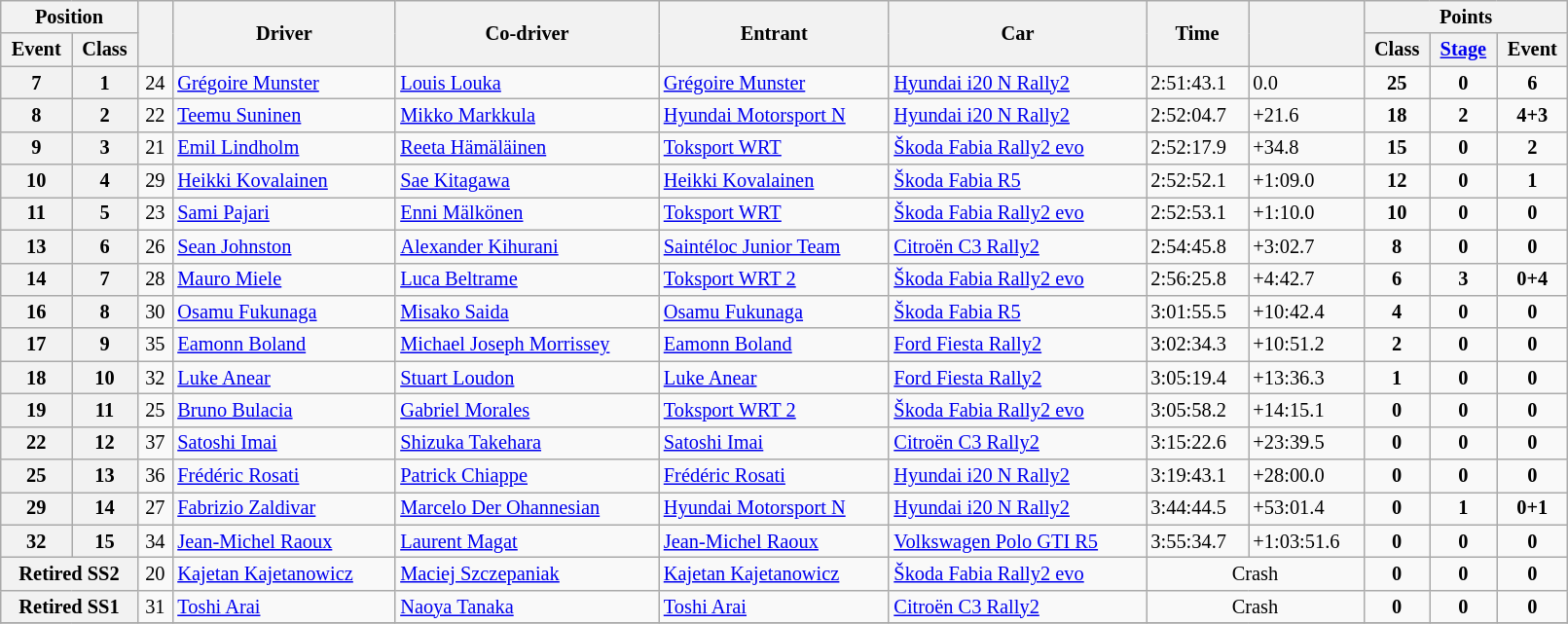<table class="wikitable" width=85% style="font-size: 85%;">
<tr>
<th colspan="2">Position</th>
<th rowspan="2"></th>
<th rowspan="2">Driver</th>
<th rowspan="2">Co-driver</th>
<th rowspan="2">Entrant</th>
<th rowspan="2">Car</th>
<th rowspan="2">Time</th>
<th rowspan="2"></th>
<th colspan="3">Points</th>
</tr>
<tr>
<th>Event</th>
<th>Class</th>
<th>Class</th>
<th><a href='#'>Stage</a></th>
<th>Event</th>
</tr>
<tr>
<th>7</th>
<th>1</th>
<td align="center">24</td>
<td><a href='#'>Grégoire Munster</a></td>
<td><a href='#'>Louis Louka</a></td>
<td><a href='#'>Grégoire Munster</a></td>
<td><a href='#'>Hyundai i20 N Rally2</a></td>
<td>2:51:43.1</td>
<td>0.0</td>
<td align="center"><strong>25</strong></td>
<td align="center"><strong>0</strong></td>
<td align="center"><strong>6</strong></td>
</tr>
<tr>
<th>8</th>
<th>2</th>
<td align="center">22</td>
<td><a href='#'>Teemu Suninen</a></td>
<td><a href='#'>Mikko Markkula</a></td>
<td><a href='#'>Hyundai Motorsport N</a></td>
<td><a href='#'>Hyundai i20 N Rally2</a></td>
<td>2:52:04.7</td>
<td>+21.6</td>
<td align="center"><strong>18</strong></td>
<td align="center"><strong>2</strong></td>
<td align="center"><strong>4+3</strong></td>
</tr>
<tr>
<th>9</th>
<th>3</th>
<td align="center">21</td>
<td><a href='#'>Emil Lindholm</a></td>
<td><a href='#'>Reeta Hämäläinen</a></td>
<td><a href='#'>Toksport WRT</a></td>
<td><a href='#'>Škoda Fabia Rally2 evo</a></td>
<td>2:52:17.9</td>
<td>+34.8</td>
<td align="center"><strong>15</strong></td>
<td align="center"><strong>0</strong></td>
<td align="center"><strong>2</strong></td>
</tr>
<tr>
<th>10</th>
<th>4</th>
<td align="center">29</td>
<td><a href='#'>Heikki Kovalainen</a></td>
<td><a href='#'>Sae Kitagawa</a></td>
<td><a href='#'>Heikki Kovalainen</a></td>
<td><a href='#'>Škoda Fabia R5</a></td>
<td>2:52:52.1</td>
<td>+1:09.0</td>
<td align="center"><strong>12</strong></td>
<td align="center"><strong>0</strong></td>
<td align="center"><strong>1</strong></td>
</tr>
<tr>
<th>11</th>
<th>5</th>
<td align="center">23</td>
<td><a href='#'>Sami Pajari</a></td>
<td><a href='#'>Enni Mälkönen</a></td>
<td><a href='#'>Toksport WRT</a></td>
<td><a href='#'>Škoda Fabia Rally2 evo</a></td>
<td>2:52:53.1</td>
<td>+1:10.0</td>
<td align="center"><strong>10</strong></td>
<td align="center"><strong>0</strong></td>
<td align="center"><strong>0</strong></td>
</tr>
<tr>
<th>13</th>
<th>6</th>
<td align="center">26</td>
<td><a href='#'>Sean Johnston</a></td>
<td><a href='#'>Alexander Kihurani</a></td>
<td><a href='#'>Saintéloc Junior Team</a></td>
<td><a href='#'>Citroën C3 Rally2</a></td>
<td>2:54:45.8</td>
<td>+3:02.7</td>
<td align="center"><strong>8</strong></td>
<td align="center"><strong>0</strong></td>
<td align="center"><strong>0</strong></td>
</tr>
<tr>
<th>14</th>
<th>7</th>
<td align="center">28</td>
<td><a href='#'>Mauro Miele</a></td>
<td><a href='#'>Luca Beltrame</a></td>
<td><a href='#'>Toksport WRT 2</a></td>
<td><a href='#'>Škoda Fabia Rally2 evo</a></td>
<td>2:56:25.8</td>
<td>+4:42.7</td>
<td align="center"><strong>6</strong></td>
<td align="center"><strong>3</strong></td>
<td align="center"><strong>0+4</strong></td>
</tr>
<tr>
<th>16</th>
<th>8</th>
<td align="center">30</td>
<td><a href='#'>Osamu Fukunaga</a></td>
<td><a href='#'>Misako Saida</a></td>
<td><a href='#'>Osamu Fukunaga</a></td>
<td><a href='#'>Škoda Fabia R5</a></td>
<td>3:01:55.5</td>
<td>+10:42.4</td>
<td align="center"><strong>4</strong></td>
<td align="center"><strong>0</strong></td>
<td align="center"><strong>0</strong></td>
</tr>
<tr>
<th>17</th>
<th>9</th>
<td align="center">35</td>
<td><a href='#'>Eamonn Boland</a></td>
<td><a href='#'>Michael Joseph Morrissey</a></td>
<td><a href='#'>Eamonn Boland</a></td>
<td><a href='#'>Ford Fiesta Rally2</a></td>
<td>3:02:34.3</td>
<td>+10:51.2</td>
<td align="center"><strong>2</strong></td>
<td align="center"><strong>0</strong></td>
<td align="center"><strong>0</strong></td>
</tr>
<tr>
<th>18</th>
<th>10</th>
<td align="center">32</td>
<td><a href='#'>Luke Anear</a></td>
<td><a href='#'>Stuart Loudon</a></td>
<td><a href='#'>Luke Anear</a></td>
<td><a href='#'>Ford Fiesta Rally2</a></td>
<td>3:05:19.4</td>
<td>+13:36.3</td>
<td align="center"><strong>1</strong></td>
<td align="center"><strong>0</strong></td>
<td align="center"><strong>0</strong></td>
</tr>
<tr>
<th>19</th>
<th>11</th>
<td align="center">25</td>
<td><a href='#'>Bruno Bulacia</a></td>
<td><a href='#'>Gabriel Morales</a></td>
<td><a href='#'>Toksport WRT 2</a></td>
<td><a href='#'>Škoda Fabia Rally2 evo</a></td>
<td>3:05:58.2</td>
<td>+14:15.1</td>
<td align="center"><strong>0</strong></td>
<td align="center"><strong>0</strong></td>
<td align="center"><strong>0</strong></td>
</tr>
<tr>
<th>22</th>
<th>12</th>
<td align="center">37</td>
<td><a href='#'>Satoshi Imai</a></td>
<td><a href='#'>Shizuka Takehara</a></td>
<td><a href='#'>Satoshi Imai</a></td>
<td><a href='#'>Citroën C3 Rally2</a></td>
<td>3:15:22.6</td>
<td>+23:39.5</td>
<td align="center"><strong>0</strong></td>
<td align="center"><strong>0</strong></td>
<td align="center"><strong>0</strong></td>
</tr>
<tr>
<th>25</th>
<th>13</th>
<td align="center">36</td>
<td><a href='#'>Frédéric Rosati</a></td>
<td><a href='#'>Patrick Chiappe</a></td>
<td><a href='#'>Frédéric Rosati</a></td>
<td><a href='#'>Hyundai i20 N Rally2</a></td>
<td>3:19:43.1</td>
<td>+28:00.0</td>
<td align="center"><strong>0</strong></td>
<td align="center"><strong>0</strong></td>
<td align="center"><strong>0</strong></td>
</tr>
<tr>
<th>29</th>
<th>14</th>
<td align="center">27</td>
<td><a href='#'>Fabrizio Zaldivar</a></td>
<td><a href='#'>Marcelo Der Ohannesian</a></td>
<td><a href='#'>Hyundai Motorsport N</a></td>
<td><a href='#'>Hyundai i20 N Rally2</a></td>
<td>3:44:44.5</td>
<td>+53:01.4</td>
<td align="center"><strong>0</strong></td>
<td align="center"><strong>1</strong></td>
<td align="center"><strong>0+1</strong></td>
</tr>
<tr>
<th>32</th>
<th>15</th>
<td align="center">34</td>
<td><a href='#'>Jean-Michel Raoux</a></td>
<td><a href='#'>Laurent Magat</a></td>
<td><a href='#'>Jean-Michel Raoux</a></td>
<td><a href='#'>Volkswagen Polo GTI R5</a></td>
<td>3:55:34.7</td>
<td>+1:03:51.6</td>
<td align="center"><strong>0</strong></td>
<td align="center"><strong>0</strong></td>
<td align="center"><strong>0</strong></td>
</tr>
<tr>
<th colspan="2">Retired SS2</th>
<td align="center">20</td>
<td><a href='#'>Kajetan Kajetanowicz</a></td>
<td><a href='#'>Maciej Szczepaniak</a></td>
<td><a href='#'>Kajetan Kajetanowicz</a></td>
<td><a href='#'>Škoda Fabia Rally2 evo</a></td>
<td align="center" colspan="2">Crash</td>
<td align="center"><strong>0</strong></td>
<td align="center"><strong>0</strong></td>
<td align="center"><strong>0</strong></td>
</tr>
<tr>
<th colspan="2">Retired SS1</th>
<td align="center">31</td>
<td><a href='#'>Toshi Arai</a></td>
<td><a href='#'>Naoya Tanaka</a></td>
<td><a href='#'>Toshi Arai</a></td>
<td><a href='#'>Citroën C3 Rally2</a></td>
<td align="center" colspan="2">Crash</td>
<td align="center"><strong>0</strong></td>
<td align="center"><strong>0</strong></td>
<td align="center"><strong>0</strong></td>
</tr>
<tr>
</tr>
</table>
